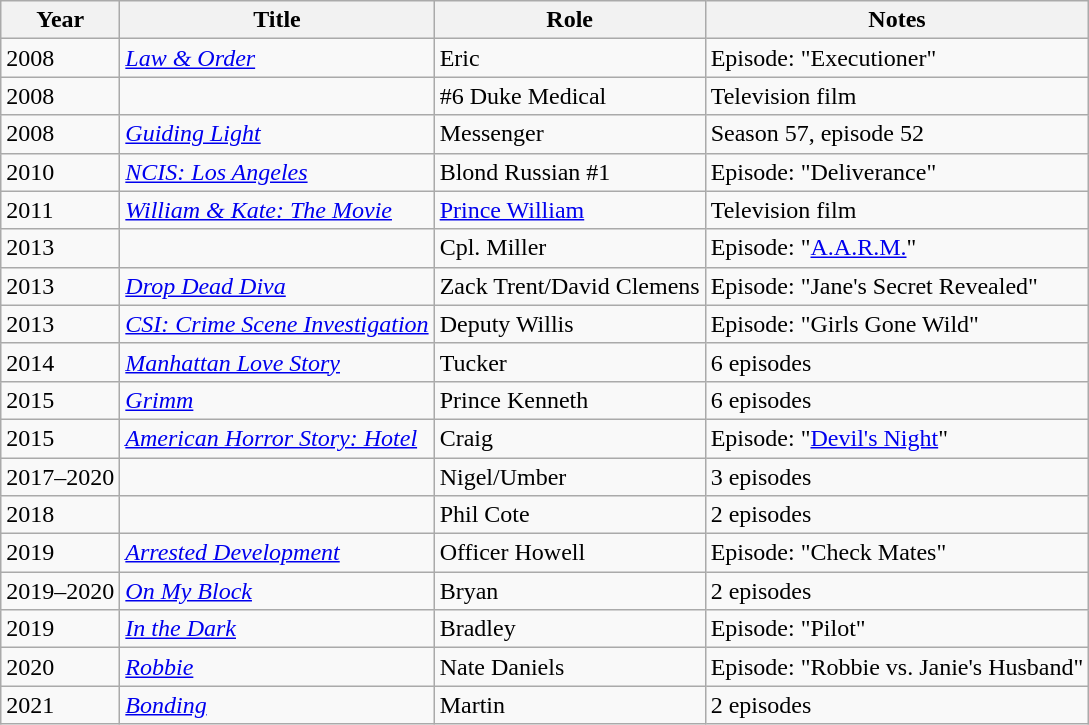<table class="wikitable sortable">
<tr>
<th>Year</th>
<th>Title</th>
<th>Role</th>
<th class="unsortable">Notes</th>
</tr>
<tr>
<td>2008</td>
<td><em><a href='#'>Law & Order</a></em></td>
<td>Eric</td>
<td>Episode: "Executioner"</td>
</tr>
<tr>
<td>2008</td>
<td><em></em></td>
<td>#6 Duke Medical</td>
<td>Television film</td>
</tr>
<tr>
<td>2008</td>
<td><em><a href='#'>Guiding Light</a></em></td>
<td>Messenger</td>
<td>Season 57, episode 52</td>
</tr>
<tr>
<td>2010</td>
<td><em><a href='#'>NCIS: Los Angeles</a></em></td>
<td>Blond Russian #1</td>
<td>Episode: "Deliverance"</td>
</tr>
<tr>
<td>2011</td>
<td><em><a href='#'>William & Kate: The Movie</a></em></td>
<td><a href='#'>Prince William</a></td>
<td>Television film</td>
</tr>
<tr>
<td>2013</td>
<td><em></em></td>
<td>Cpl. Miller</td>
<td>Episode: "<a href='#'>A.A.R.M.</a>"</td>
</tr>
<tr>
<td>2013</td>
<td><em><a href='#'>Drop Dead Diva</a></em></td>
<td>Zack Trent/David Clemens</td>
<td>Episode: "Jane's Secret Revealed"</td>
</tr>
<tr>
<td>2013</td>
<td><em><a href='#'>CSI: Crime Scene Investigation</a></em></td>
<td>Deputy Willis</td>
<td>Episode: "Girls Gone Wild"</td>
</tr>
<tr>
<td>2014</td>
<td><em><a href='#'>Manhattan Love Story</a></em></td>
<td>Tucker</td>
<td>6 episodes</td>
</tr>
<tr>
<td>2015</td>
<td><em><a href='#'>Grimm</a></em></td>
<td>Prince Kenneth</td>
<td>6 episodes</td>
</tr>
<tr>
<td>2015</td>
<td><em><a href='#'>American Horror Story: Hotel</a></em></td>
<td>Craig</td>
<td>Episode: "<a href='#'>Devil's Night</a>"</td>
</tr>
<tr>
<td>2017–2020</td>
<td><em></em></td>
<td>Nigel/Umber</td>
<td>3 episodes</td>
</tr>
<tr>
<td>2018</td>
<td><em></em></td>
<td>Phil Cote</td>
<td>2 episodes</td>
</tr>
<tr>
<td>2019</td>
<td><em><a href='#'>Arrested Development</a></em></td>
<td>Officer Howell</td>
<td>Episode: "Check Mates"</td>
</tr>
<tr>
<td>2019–2020</td>
<td><em><a href='#'>On My Block</a></em></td>
<td>Bryan</td>
<td>2 episodes</td>
</tr>
<tr>
<td>2019</td>
<td><em><a href='#'>In the Dark</a></em></td>
<td>Bradley</td>
<td>Episode: "Pilot"</td>
</tr>
<tr>
<td>2020</td>
<td><em><a href='#'>Robbie</a></em></td>
<td>Nate Daniels</td>
<td>Episode: "Robbie vs. Janie's Husband"</td>
</tr>
<tr>
<td>2021</td>
<td><em><a href='#'>Bonding</a></em></td>
<td>Martin</td>
<td>2 episodes</td>
</tr>
</table>
